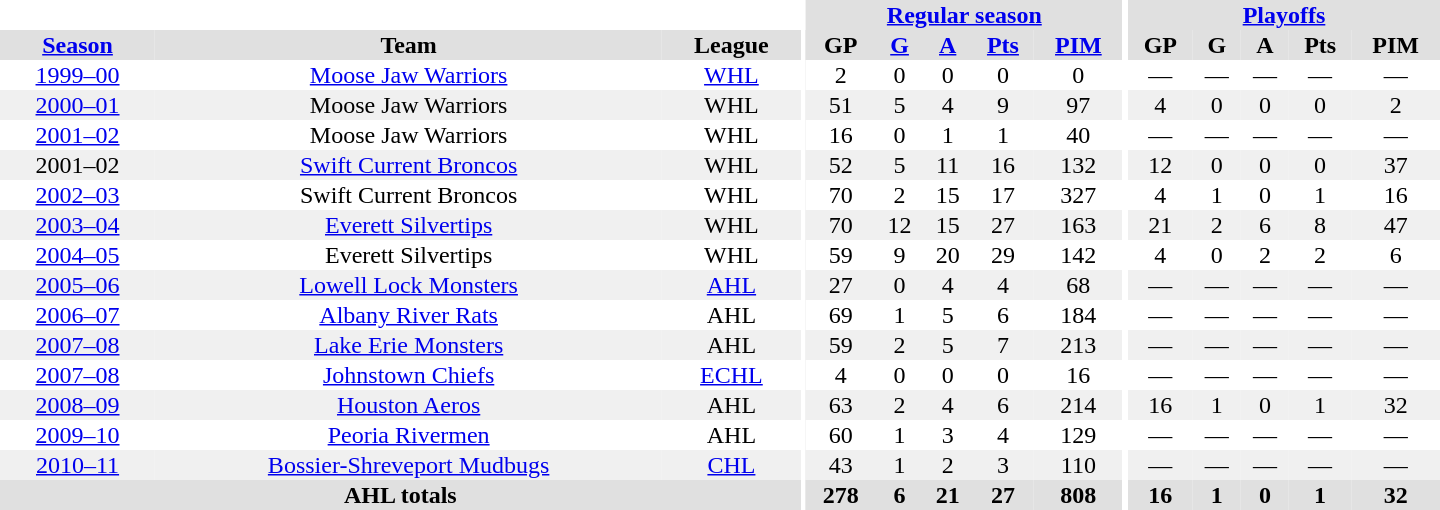<table border="0" cellpadding="1" cellspacing="0" style="text-align:center; width:60em;">
<tr bgcolor="#e0e0e0">
<th colspan="3" bgcolor="#ffffff"></th>
<th rowspan="99" bgcolor="#ffffff"></th>
<th colspan="5"><a href='#'>Regular season</a></th>
<th rowspan="99" bgcolor="#ffffff"></th>
<th colspan="5"><a href='#'>Playoffs</a></th>
</tr>
<tr bgcolor="#e0e0e0">
<th><a href='#'>Season</a></th>
<th>Team</th>
<th>League</th>
<th>GP</th>
<th><a href='#'>G</a></th>
<th><a href='#'>A</a></th>
<th><a href='#'>Pts</a></th>
<th><a href='#'>PIM</a></th>
<th>GP</th>
<th>G</th>
<th>A</th>
<th>Pts</th>
<th>PIM</th>
</tr>
<tr>
<td><a href='#'>1999–00</a></td>
<td><a href='#'>Moose Jaw Warriors</a></td>
<td><a href='#'>WHL</a></td>
<td>2</td>
<td>0</td>
<td>0</td>
<td>0</td>
<td>0</td>
<td>—</td>
<td>—</td>
<td>—</td>
<td>—</td>
<td>—</td>
</tr>
<tr bgcolor="#f0f0f0">
<td><a href='#'>2000–01</a></td>
<td>Moose Jaw Warriors</td>
<td>WHL</td>
<td>51</td>
<td>5</td>
<td>4</td>
<td>9</td>
<td>97</td>
<td>4</td>
<td>0</td>
<td>0</td>
<td>0</td>
<td>2</td>
</tr>
<tr>
<td><a href='#'>2001–02</a></td>
<td>Moose Jaw Warriors</td>
<td>WHL</td>
<td>16</td>
<td>0</td>
<td>1</td>
<td>1</td>
<td>40</td>
<td>—</td>
<td>—</td>
<td>—</td>
<td>—</td>
<td>—</td>
</tr>
<tr bgcolor="#f0f0f0">
<td>2001–02</td>
<td><a href='#'>Swift Current Broncos</a></td>
<td>WHL</td>
<td>52</td>
<td>5</td>
<td>11</td>
<td>16</td>
<td>132</td>
<td>12</td>
<td>0</td>
<td>0</td>
<td>0</td>
<td>37</td>
</tr>
<tr>
<td><a href='#'>2002–03</a></td>
<td>Swift Current Broncos</td>
<td>WHL</td>
<td>70</td>
<td>2</td>
<td>15</td>
<td>17</td>
<td>327</td>
<td>4</td>
<td>1</td>
<td>0</td>
<td>1</td>
<td>16</td>
</tr>
<tr bgcolor="#f0f0f0">
<td><a href='#'>2003–04</a></td>
<td><a href='#'>Everett Silvertips</a></td>
<td>WHL</td>
<td>70</td>
<td>12</td>
<td>15</td>
<td>27</td>
<td>163</td>
<td>21</td>
<td>2</td>
<td>6</td>
<td>8</td>
<td>47</td>
</tr>
<tr>
<td><a href='#'>2004–05</a></td>
<td>Everett Silvertips</td>
<td>WHL</td>
<td>59</td>
<td>9</td>
<td>20</td>
<td>29</td>
<td>142</td>
<td>4</td>
<td>0</td>
<td>2</td>
<td>2</td>
<td>6</td>
</tr>
<tr bgcolor="#f0f0f0">
<td><a href='#'>2005–06</a></td>
<td><a href='#'>Lowell Lock Monsters</a></td>
<td><a href='#'>AHL</a></td>
<td>27</td>
<td>0</td>
<td>4</td>
<td>4</td>
<td>68</td>
<td>—</td>
<td>—</td>
<td>—</td>
<td>—</td>
<td>—</td>
</tr>
<tr>
<td><a href='#'>2006–07</a></td>
<td><a href='#'>Albany River Rats</a></td>
<td>AHL</td>
<td>69</td>
<td>1</td>
<td>5</td>
<td>6</td>
<td>184</td>
<td>—</td>
<td>—</td>
<td>—</td>
<td>—</td>
<td>—</td>
</tr>
<tr bgcolor="#f0f0f0">
<td><a href='#'>2007–08</a></td>
<td><a href='#'>Lake Erie Monsters</a></td>
<td>AHL</td>
<td>59</td>
<td>2</td>
<td>5</td>
<td>7</td>
<td>213</td>
<td>—</td>
<td>—</td>
<td>—</td>
<td>—</td>
<td>—</td>
</tr>
<tr>
<td><a href='#'>2007–08</a></td>
<td><a href='#'>Johnstown Chiefs</a></td>
<td><a href='#'>ECHL</a></td>
<td>4</td>
<td>0</td>
<td>0</td>
<td>0</td>
<td>16</td>
<td>—</td>
<td>—</td>
<td>—</td>
<td>—</td>
<td>—</td>
</tr>
<tr bgcolor="#f0f0f0">
<td><a href='#'>2008–09</a></td>
<td><a href='#'>Houston Aeros</a></td>
<td>AHL</td>
<td>63</td>
<td>2</td>
<td>4</td>
<td>6</td>
<td>214</td>
<td>16</td>
<td>1</td>
<td>0</td>
<td>1</td>
<td>32</td>
</tr>
<tr>
<td><a href='#'>2009–10</a></td>
<td><a href='#'>Peoria Rivermen</a></td>
<td>AHL</td>
<td>60</td>
<td>1</td>
<td>3</td>
<td>4</td>
<td>129</td>
<td>—</td>
<td>—</td>
<td>—</td>
<td>—</td>
<td>—</td>
</tr>
<tr bgcolor="#f0f0f0">
<td><a href='#'>2010–11</a></td>
<td><a href='#'>Bossier-Shreveport Mudbugs</a></td>
<td><a href='#'>CHL</a></td>
<td>43</td>
<td>1</td>
<td>2</td>
<td>3</td>
<td>110</td>
<td>—</td>
<td>—</td>
<td>—</td>
<td>—</td>
<td>—</td>
</tr>
<tr bgcolor="#e0e0e0">
<th colspan="3">AHL totals</th>
<th>278</th>
<th>6</th>
<th>21</th>
<th>27</th>
<th>808</th>
<th>16</th>
<th>1</th>
<th>0</th>
<th>1</th>
<th>32</th>
</tr>
</table>
